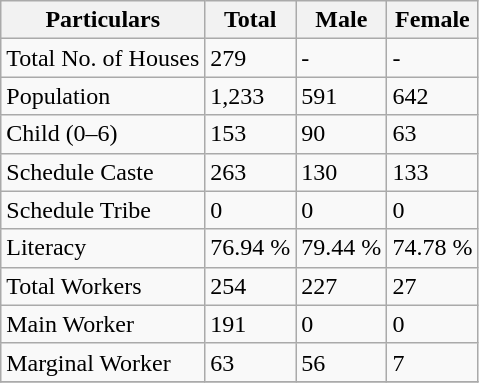<table class="wikitable sortable">
<tr>
<th>Particulars</th>
<th>Total</th>
<th>Male</th>
<th>Female</th>
</tr>
<tr>
<td>Total No. of Houses</td>
<td>279</td>
<td>-</td>
<td>-</td>
</tr>
<tr>
<td>Population</td>
<td>1,233</td>
<td>591</td>
<td>642</td>
</tr>
<tr>
<td>Child (0–6)</td>
<td>153</td>
<td>90</td>
<td>63</td>
</tr>
<tr>
<td>Schedule Caste</td>
<td>263</td>
<td>130</td>
<td>133</td>
</tr>
<tr>
<td>Schedule Tribe</td>
<td>0</td>
<td>0</td>
<td>0</td>
</tr>
<tr>
<td>Literacy</td>
<td>76.94 %</td>
<td>79.44 %</td>
<td>74.78 %</td>
</tr>
<tr>
<td>Total Workers</td>
<td>254</td>
<td>227</td>
<td>27</td>
</tr>
<tr>
<td>Main Worker</td>
<td>191</td>
<td>0</td>
<td>0</td>
</tr>
<tr>
<td>Marginal Worker</td>
<td>63</td>
<td>56</td>
<td>7</td>
</tr>
<tr>
</tr>
</table>
